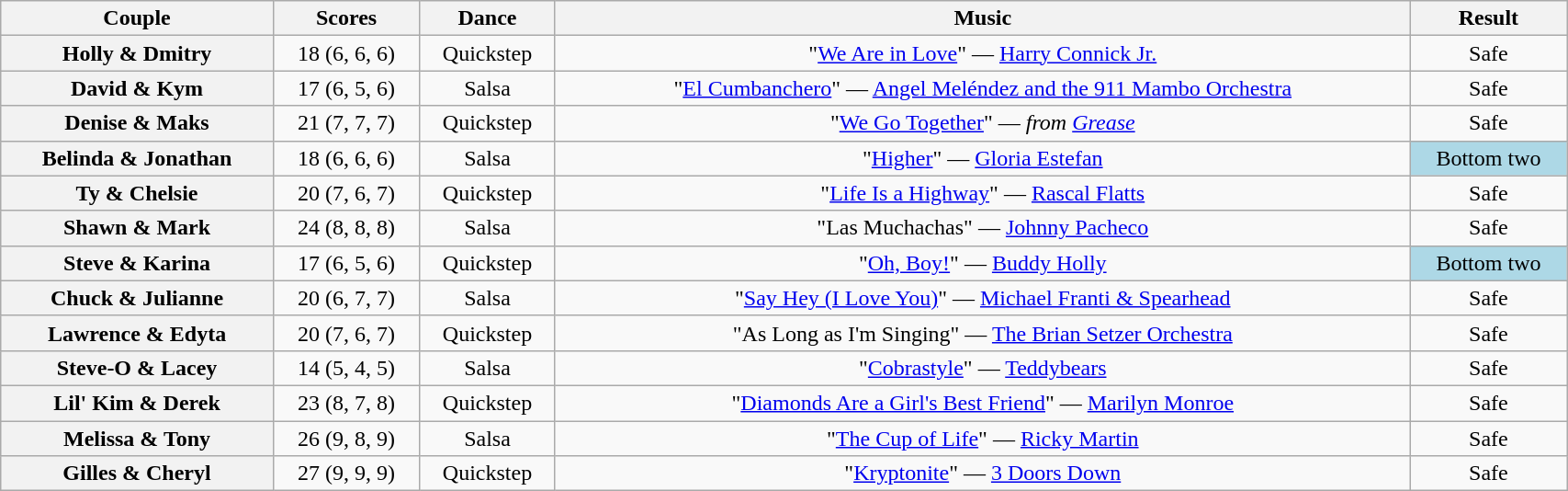<table class="wikitable sortable" style="text-align:center; width:90%">
<tr>
<th scope="col">Couple</th>
<th scope="col">Scores</th>
<th scope="col" class="unsortable">Dance</th>
<th scope="col" class="unsortable">Music</th>
<th scope="col" class="unsortable">Result</th>
</tr>
<tr>
<th scope="row">Holly & Dmitry</th>
<td>18 (6, 6, 6)</td>
<td>Quickstep</td>
<td>"<a href='#'>We Are in Love</a>" — <a href='#'>Harry Connick Jr.</a></td>
<td>Safe</td>
</tr>
<tr>
<th scope="row">David & Kym</th>
<td>17 (6, 5, 6)</td>
<td>Salsa</td>
<td>"<a href='#'>El Cumbanchero</a>" — <a href='#'>Angel Meléndez and the 911 Mambo Orchestra</a></td>
<td>Safe</td>
</tr>
<tr>
<th scope="row">Denise & Maks</th>
<td>21 (7, 7, 7)</td>
<td>Quickstep</td>
<td>"<a href='#'>We Go Together</a>" — <em>from <a href='#'>Grease</a></em></td>
<td>Safe</td>
</tr>
<tr>
<th scope="row">Belinda & Jonathan</th>
<td>18 (6, 6, 6)</td>
<td>Salsa</td>
<td>"<a href='#'>Higher</a>" — <a href='#'>Gloria Estefan</a></td>
<td bgcolor=lightblue>Bottom two</td>
</tr>
<tr>
<th scope="row">Ty & Chelsie</th>
<td>20 (7, 6, 7)</td>
<td>Quickstep</td>
<td>"<a href='#'>Life Is a Highway</a>" — <a href='#'>Rascal Flatts</a></td>
<td>Safe</td>
</tr>
<tr>
<th scope="row">Shawn & Mark</th>
<td>24 (8, 8, 8)</td>
<td>Salsa</td>
<td>"Las Muchachas" — <a href='#'>Johnny Pacheco</a></td>
<td>Safe</td>
</tr>
<tr>
<th scope="row">Steve & Karina</th>
<td>17 (6, 5, 6)</td>
<td>Quickstep</td>
<td>"<a href='#'>Oh, Boy!</a>" — <a href='#'>Buddy Holly</a></td>
<td bgcolor=lightblue>Bottom two</td>
</tr>
<tr>
<th scope="row">Chuck & Julianne</th>
<td>20 (6, 7, 7)</td>
<td>Salsa</td>
<td>"<a href='#'>Say Hey (I Love You)</a>" — <a href='#'>Michael Franti & Spearhead</a></td>
<td>Safe</td>
</tr>
<tr>
<th scope="row">Lawrence & Edyta</th>
<td>20 (7, 6, 7)</td>
<td>Quickstep</td>
<td>"As Long as I'm Singing" — <a href='#'>The Brian Setzer Orchestra</a></td>
<td>Safe</td>
</tr>
<tr>
<th scope="row">Steve-O & Lacey</th>
<td>14 (5, 4, 5)</td>
<td>Salsa</td>
<td>"<a href='#'>Cobrastyle</a>" — <a href='#'>Teddybears</a></td>
<td>Safe</td>
</tr>
<tr>
<th scope="row">Lil' Kim & Derek</th>
<td>23 (8, 7, 8)</td>
<td>Quickstep</td>
<td>"<a href='#'>Diamonds Are a Girl's Best Friend</a>" — <a href='#'>Marilyn Monroe</a></td>
<td>Safe</td>
</tr>
<tr>
<th scope="row">Melissa & Tony</th>
<td>26 (9, 8, 9)</td>
<td>Salsa</td>
<td>"<a href='#'>The Cup of Life</a>" — <a href='#'>Ricky Martin</a></td>
<td>Safe</td>
</tr>
<tr>
<th scope="row">Gilles & Cheryl</th>
<td>27 (9, 9, 9)</td>
<td>Quickstep</td>
<td>"<a href='#'>Kryptonite</a>" — <a href='#'>3 Doors Down</a></td>
<td>Safe</td>
</tr>
</table>
